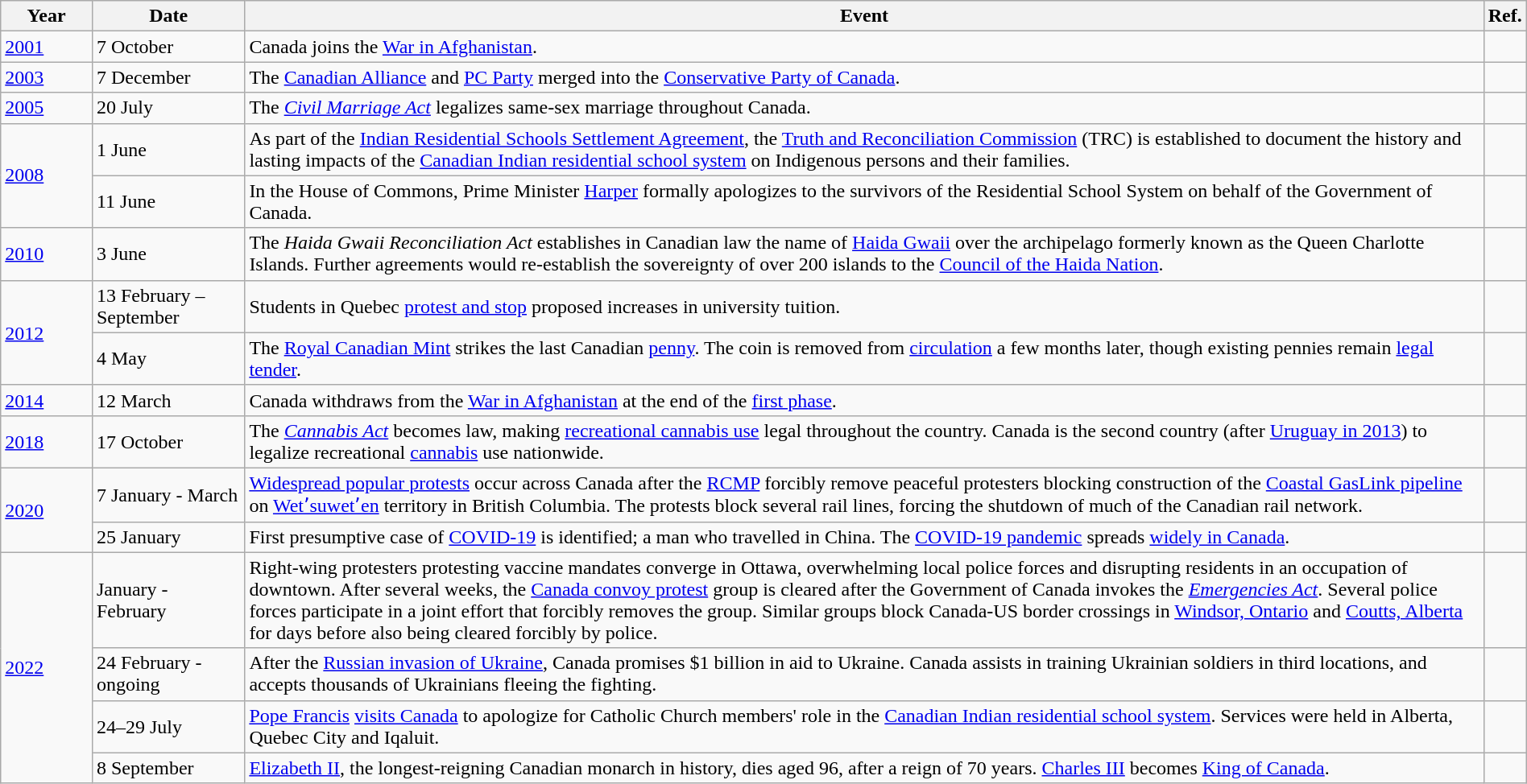<table class="wikitable" width="100%">
<tr>
<th style="width:6%">Year</th>
<th style="width:10%">Date</th>
<th>Event</th>
<th>Ref.</th>
</tr>
<tr>
<td><a href='#'>2001</a></td>
<td>7 October</td>
<td>Canada joins the <a href='#'>War in Afghanistan</a>.</td>
<td></td>
</tr>
<tr>
<td><a href='#'>2003</a></td>
<td>7 December</td>
<td>The <a href='#'>Canadian Alliance</a> and <a href='#'>PC Party</a> merged into the <a href='#'>Conservative Party of Canada</a>.</td>
<td></td>
</tr>
<tr>
<td><a href='#'>2005</a></td>
<td>20 July</td>
<td>The <em><a href='#'>Civil Marriage Act</a></em> legalizes same-sex marriage throughout Canada.</td>
<td></td>
</tr>
<tr>
<td rowspan="2"><a href='#'>2008</a></td>
<td>1 June</td>
<td>As part of the <a href='#'>Indian Residential Schools Settlement Agreement</a>, the <a href='#'>Truth and Reconciliation Commission</a> (TRC) is established to document the history and lasting impacts of the <a href='#'>Canadian Indian residential school system</a> on Indigenous persons and their families.</td>
<td></td>
</tr>
<tr>
<td>11 June</td>
<td>In the House of Commons, Prime Minister <a href='#'>Harper</a> formally apologizes to the survivors of the Residential School System on behalf of the Government of Canada.</td>
<td></td>
</tr>
<tr>
<td><a href='#'>2010</a></td>
<td>3 June</td>
<td>The <em>Haida Gwaii Reconciliation Act</em> establishes in Canadian law the name of <a href='#'>Haida Gwaii</a> over the archipelago formerly known as the Queen Charlotte Islands. Further agreements would re-establish the sovereignty of over 200 islands to the <a href='#'>Council of the Haida Nation</a>.</td>
<td></td>
</tr>
<tr>
<td rowspan=2><a href='#'>2012</a></td>
<td>13 February – September</td>
<td>Students in Quebec <a href='#'>protest and stop</a> proposed increases in university tuition.</td>
<td></td>
</tr>
<tr>
<td>4 May</td>
<td>The <a href='#'>Royal Canadian Mint</a> strikes the last Canadian <a href='#'>penny</a>. The coin is removed from <a href='#'>circulation</a> a few months later, though existing pennies remain <a href='#'>legal tender</a>.</td>
<td></td>
</tr>
<tr>
<td><a href='#'>2014</a></td>
<td>12 March</td>
<td>Canada withdraws from the <a href='#'>War in Afghanistan</a> at the end of the <a href='#'>first phase</a>.</td>
<td></td>
</tr>
<tr>
<td><a href='#'>2018</a></td>
<td>17 October</td>
<td>The <em><a href='#'>Cannabis Act</a></em> becomes law, making <a href='#'>recreational cannabis use</a> legal throughout the country. Canada is the second country (after <a href='#'>Uruguay in 2013</a>) to legalize recreational <a href='#'>cannabis</a> use nationwide.</td>
<td></td>
</tr>
<tr>
<td rowspan="2"><a href='#'>2020</a></td>
<td>7 January - March</td>
<td><a href='#'>Widespread popular protests</a> occur across Canada after the <a href='#'>RCMP</a> forcibly remove peaceful protesters blocking construction of the <a href='#'>Coastal GasLink pipeline</a> on <a href='#'>Wetʼsuwetʼen</a> territory in British Columbia. The protests block several rail lines, forcing the shutdown of much of the Canadian rail network.</td>
<td></td>
</tr>
<tr>
<td>25 January</td>
<td>First presumptive case of <a href='#'>COVID-19</a> is identified; a man who travelled in China. The <a href='#'>COVID-19 pandemic</a> spreads <a href='#'>widely in Canada</a>.</td>
<td></td>
</tr>
<tr>
<td rowspan="4"><a href='#'>2022</a></td>
<td>January - February</td>
<td>Right-wing protesters protesting vaccine mandates converge in Ottawa, overwhelming local police forces and disrupting residents in an occupation of downtown. After several weeks, the <a href='#'>Canada convoy protest</a> group is cleared after the Government of Canada invokes the <em><a href='#'>Emergencies Act</a></em>. Several police forces participate in a joint effort that forcibly removes the group. Similar groups block Canada-US border crossings in <a href='#'>Windsor, Ontario</a> and <a href='#'>Coutts, Alberta</a> for days before also being cleared forcibly by police.</td>
<td></td>
</tr>
<tr>
<td>24 February - ongoing</td>
<td>After the <a href='#'>Russian invasion of Ukraine</a>, Canada promises $1 billion in aid to Ukraine. Canada assists in training Ukrainian soldiers in third locations, and accepts thousands of Ukrainians fleeing the fighting.</td>
<td></td>
</tr>
<tr>
<td>24–29 July</td>
<td><a href='#'>Pope Francis</a> <a href='#'>visits Canada</a> to apologize for Catholic Church members' role in the <a href='#'>Canadian Indian residential school system</a>. Services were held in Alberta, Quebec City and Iqaluit.</td>
<td></td>
</tr>
<tr>
<td>8 September</td>
<td><a href='#'>Elizabeth II</a>, the longest-reigning Canadian monarch in history, dies aged 96, after a reign of 70 years. <a href='#'>Charles III</a> becomes <a href='#'>King of Canada</a>.</td>
<td></td>
</tr>
</table>
